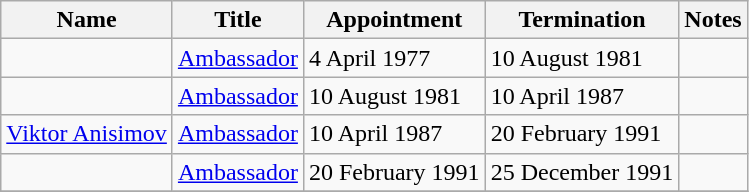<table class="wikitable">
<tr valign="middle">
<th>Name</th>
<th>Title</th>
<th>Appointment</th>
<th>Termination</th>
<th>Notes</th>
</tr>
<tr>
<td></td>
<td><a href='#'>Ambassador</a></td>
<td>4 April 1977</td>
<td>10 August 1981</td>
<td></td>
</tr>
<tr>
<td></td>
<td><a href='#'>Ambassador</a></td>
<td>10 August 1981</td>
<td>10 April 1987</td>
<td></td>
</tr>
<tr>
<td><a href='#'>Viktor Anisimov</a></td>
<td><a href='#'>Ambassador</a></td>
<td>10 April 1987</td>
<td>20 February 1991</td>
<td></td>
</tr>
<tr>
<td></td>
<td><a href='#'>Ambassador</a></td>
<td>20 February 1991</td>
<td>25 December 1991</td>
<td></td>
</tr>
<tr>
</tr>
</table>
